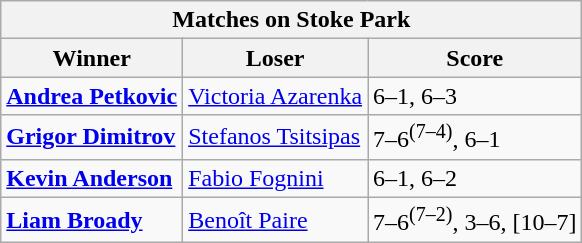<table class="wikitable">
<tr>
<th colspan=3>Matches on Stoke Park</th>
</tr>
<tr>
<th>Winner</th>
<th>Loser</th>
<th>Score</th>
</tr>
<tr>
<td><strong> <a href='#'>Andrea Petkovic</a></strong></td>
<td> <a href='#'>Victoria Azarenka</a></td>
<td>6–1, 6–3 </td>
</tr>
<tr>
<td><strong> <a href='#'>Grigor Dimitrov</a></strong></td>
<td> <a href='#'>Stefanos Tsitsipas</a></td>
<td>7–6<sup>(7–4)</sup>, 6–1</td>
</tr>
<tr>
<td><strong> <a href='#'>Kevin Anderson</a></strong></td>
<td> <a href='#'>Fabio Fognini</a></td>
<td>6–1, 6–2</td>
</tr>
<tr>
<td> <strong><a href='#'>Liam Broady</a></strong></td>
<td> <a href='#'>Benoît Paire</a></td>
<td>7–6<sup>(7–2)</sup>, 3–6, [10–7]</td>
</tr>
</table>
